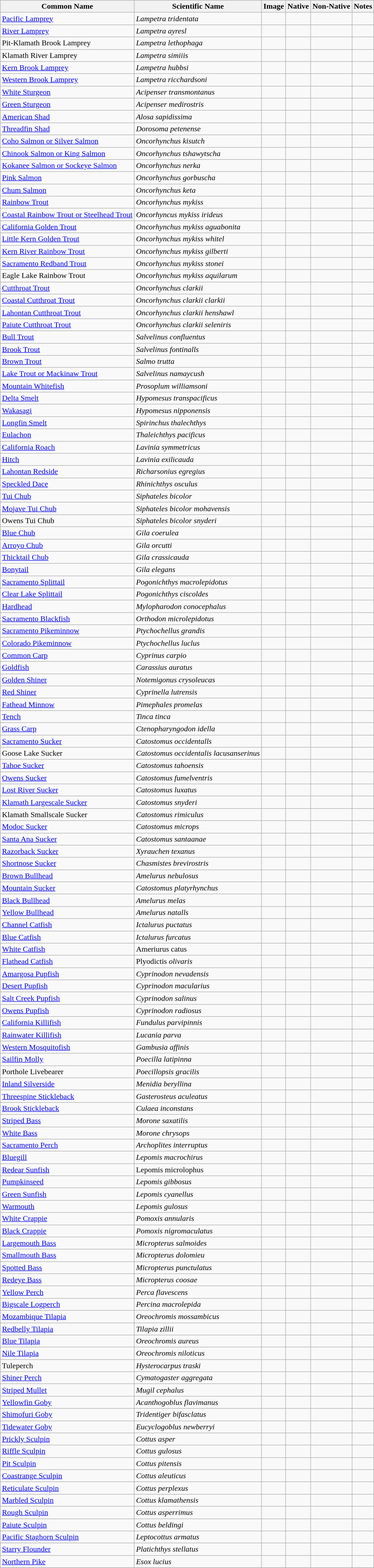<table class="wikitable">
<tr>
<th>Common Name</th>
<th>Scientific Name</th>
<th>Image</th>
<th>Native</th>
<th>Non-Native</th>
<th>Notes</th>
</tr>
<tr>
<td><a href='#'>Pacific Lamprey</a></td>
<td><em>Lampetra tridentata</em></td>
<td></td>
<td></td>
<td></td>
<td></td>
</tr>
<tr>
<td><a href='#'>River Lamprey</a></td>
<td><em>Lampetra ayresl</em></td>
<td></td>
<td></td>
<td></td>
<td></td>
</tr>
<tr>
<td>Pit-Klamath Brook Lamprey</td>
<td><em>Lampetra lethophaga</em></td>
<td></td>
<td></td>
<td></td>
<td></td>
</tr>
<tr>
<td>Klamath River Lamprey</td>
<td><em>Lampetra simiiis</em></td>
<td></td>
<td></td>
<td></td>
<td></td>
</tr>
<tr>
<td><a href='#'>Kern Brook Lamprey</a></td>
<td><em>Lampetra hubbsi</em></td>
<td></td>
<td></td>
<td></td>
<td></td>
</tr>
<tr>
<td><a href='#'>Western Brook Lamprey</a></td>
<td><em>Lampetra ricchardsoni</em></td>
<td></td>
<td></td>
<td></td>
<td></td>
</tr>
<tr>
<td><a href='#'>White Sturgeon</a></td>
<td><em>Acipenser transmontanus</em></td>
<td></td>
<td></td>
<td></td>
<td></td>
</tr>
<tr>
<td><a href='#'>Green Sturgeon</a></td>
<td><em>Acipenser medirostris</em></td>
<td></td>
<td></td>
<td></td>
<td></td>
</tr>
<tr>
<td><a href='#'>American Shad</a></td>
<td><em>Alosa sapidissima</em></td>
<td></td>
<td></td>
<td></td>
<td></td>
</tr>
<tr>
<td><a href='#'>Threadfin Shad</a></td>
<td><em>Dorosoma petenense</em></td>
<td></td>
<td></td>
<td></td>
<td></td>
</tr>
<tr>
<td><a href='#'>Coho Salmon or Silver Salmon</a></td>
<td><em>Oncorhynchus kisutch</em></td>
<td></td>
<td></td>
<td></td>
<td></td>
</tr>
<tr>
<td><a href='#'>Chinook Salmon or King Salmon</a></td>
<td><em>Oncorhynchus tshawytscha</em></td>
<td></td>
<td></td>
<td></td>
<td></td>
</tr>
<tr>
<td><a href='#'>Kokanee Salmon or Sockeye Salmon</a></td>
<td><em>Oncorhynchus nerka</em></td>
<td></td>
<td></td>
<td></td>
<td></td>
</tr>
<tr>
<td><a href='#'>Pink Salmon</a></td>
<td><em>Oncorhynchus gorbuscha</em></td>
<td></td>
<td></td>
<td></td>
<td></td>
</tr>
<tr>
<td><a href='#'>Chum Salmon</a></td>
<td><em>Oncorhynchus keta</em></td>
<td></td>
<td></td>
<td></td>
<td></td>
</tr>
<tr>
<td><a href='#'>Rainbow Trout</a></td>
<td><em>Oncorhynchus mykiss</em></td>
<td></td>
<td></td>
<td></td>
<td></td>
</tr>
<tr>
<td><a href='#'>Coastal Rainbow Trout or Steelhead Trout</a></td>
<td><em>Oncorhyncus mykiss irideus</em></td>
<td></td>
<td></td>
<td></td>
<td></td>
</tr>
<tr>
<td><a href='#'>California Golden Trout</a></td>
<td><em>Oncorhynchus mykiss aguabonita</em></td>
<td></td>
<td></td>
<td></td>
<td></td>
</tr>
<tr>
<td><a href='#'>Little Kern Golden Trout</a></td>
<td><em>Oncorhynchus mykiss whitel</em></td>
<td></td>
<td></td>
<td></td>
<td></td>
</tr>
<tr>
<td><a href='#'>Kern River Rainbow Trout</a></td>
<td><em>Oncorhynchus mykiss gilberti</em></td>
<td></td>
<td></td>
<td></td>
<td></td>
</tr>
<tr>
<td><a href='#'>Sacramento Redband Trout</a></td>
<td><em>Oncorhynchus mykiss stonei</em></td>
<td></td>
<td></td>
<td></td>
<td></td>
</tr>
<tr>
<td>Eagle Lake Rainbow Trout</td>
<td><em>Oncorhynchus mykiss aquilarum</em></td>
<td></td>
<td></td>
<td></td>
<td></td>
</tr>
<tr>
<td><a href='#'>Cutthroat Trout</a></td>
<td><em>Oncorhynchus clarkii</em></td>
<td></td>
<td></td>
<td></td>
<td></td>
</tr>
<tr>
<td><a href='#'>Coastal Cutthroat Trout</a></td>
<td><em>Oncorhynchus clarkii clarkii</em></td>
<td></td>
<td></td>
<td></td>
<td></td>
</tr>
<tr>
<td><a href='#'>Lahontan Cutthroat Trout</a></td>
<td><em>Oncorhynchus clarkii henshawl</em></td>
<td></td>
<td></td>
<td></td>
<td></td>
</tr>
<tr>
<td><a href='#'>Paiute Cutthroat Trout</a></td>
<td><em>Oncorhynchus clarkii seleniris</em></td>
<td></td>
<td></td>
<td></td>
<td></td>
</tr>
<tr>
<td><a href='#'>Bull Trout</a></td>
<td><em>Salvelinus confluentus</em></td>
<td></td>
<td></td>
<td></td>
<td></td>
</tr>
<tr>
<td><a href='#'>Brook Trout</a></td>
<td><em>Salvelinus fontinalls</em></td>
<td></td>
<td></td>
<td></td>
<td></td>
</tr>
<tr>
<td><a href='#'>Brown Trout</a></td>
<td><em>Salmo trutta</em></td>
<td></td>
<td></td>
<td></td>
<td></td>
</tr>
<tr>
<td><a href='#'>Lake Trout or Mackinaw Trout</a></td>
<td><em>Salvelinus namaycush</em></td>
<td></td>
<td></td>
<td></td>
<td></td>
</tr>
<tr>
<td><a href='#'>Mountain Whitefish</a></td>
<td><em>Prosoplum williamsoni</em></td>
<td></td>
<td></td>
<td></td>
<td></td>
</tr>
<tr>
<td><a href='#'>Delta Smelt</a></td>
<td><em>Hypomesus transpacificus</em></td>
<td></td>
<td></td>
<td></td>
<td></td>
</tr>
<tr>
<td><a href='#'>Wakasagi</a></td>
<td><em>Hypomesus nipponensis</em></td>
<td></td>
<td></td>
<td></td>
<td></td>
</tr>
<tr>
<td><a href='#'>Longfin Smelt</a></td>
<td><em>Spirinchus thalechthys</em></td>
<td></td>
<td></td>
<td></td>
<td></td>
</tr>
<tr>
<td><a href='#'>Eulachon</a></td>
<td><em>Thaleichthys pacificus</em></td>
<td></td>
<td></td>
<td></td>
<td></td>
</tr>
<tr>
<td><a href='#'>California Roach</a></td>
<td><em>Lavinia symmetricus</em></td>
<td></td>
<td></td>
<td></td>
<td></td>
</tr>
<tr>
<td><a href='#'>Hitch</a></td>
<td><em>Lavinia exilicauda</em></td>
<td></td>
<td></td>
<td></td>
<td></td>
</tr>
<tr>
<td><a href='#'>Lahontan Redside</a></td>
<td><em>Richarsonius egregius</em></td>
<td></td>
<td></td>
<td></td>
<td></td>
</tr>
<tr>
<td><a href='#'>Speckled Dace</a></td>
<td><em>Rhinichthys osculus</em></td>
<td></td>
<td></td>
<td></td>
<td></td>
</tr>
<tr>
<td><a href='#'>Tui Chub</a></td>
<td><em>Siphateles bicolor</em></td>
<td></td>
<td></td>
<td></td>
<td></td>
</tr>
<tr>
<td><a href='#'>Mojave Tui Chub</a></td>
<td><em>Siphateles bicolor mohavensis</em></td>
<td></td>
<td></td>
<td></td>
<td></td>
</tr>
<tr>
<td>Owens Tui Chub</td>
<td><em>Siphateles bicolor snyderi</em></td>
<td></td>
<td></td>
<td></td>
<td></td>
</tr>
<tr>
<td><a href='#'>Blue Chub</a></td>
<td><em>Gila coerulea</em></td>
<td></td>
<td></td>
<td></td>
<td></td>
</tr>
<tr>
<td><a href='#'>Arroyo Chub</a></td>
<td><em>Gila orcutti</em></td>
<td></td>
<td></td>
<td></td>
<td></td>
</tr>
<tr>
<td><a href='#'>Thicktail Chub</a></td>
<td><em>Gila crassicauda</em></td>
<td></td>
<td></td>
<td></td>
<td></td>
</tr>
<tr>
<td><a href='#'>Bonytail</a></td>
<td><em>Gila elegans</em></td>
<td></td>
<td></td>
<td></td>
<td></td>
</tr>
<tr>
<td><a href='#'>Sacramento Splittail</a></td>
<td><em>Pogonichthys macrolepidotus</em></td>
<td></td>
<td></td>
<td></td>
<td></td>
</tr>
<tr>
<td><a href='#'>Clear Lake Splittail</a></td>
<td><em>Pogonichthys ciscoldes</em></td>
<td></td>
<td></td>
<td></td>
<td></td>
</tr>
<tr>
<td><a href='#'>Hardhead</a></td>
<td><em>Mylopharodon conocephalus</em></td>
<td></td>
<td></td>
<td></td>
<td></td>
</tr>
<tr>
<td><a href='#'>Sacramento Blackfish</a></td>
<td><em>Orthodon microlepidotus</em></td>
<td></td>
<td></td>
<td></td>
<td></td>
</tr>
<tr>
<td><a href='#'>Sacramento Pikeminnow</a></td>
<td><em>Ptychochellus grandis</em></td>
<td></td>
<td></td>
<td></td>
<td></td>
</tr>
<tr>
<td><a href='#'>Colorado Pikeminnow</a></td>
<td><em>Ptychochellus luclus</em></td>
<td></td>
<td></td>
<td></td>
<td></td>
</tr>
<tr>
<td><a href='#'>Common Carp</a></td>
<td><em>Cyprinus carpio</em></td>
<td></td>
<td></td>
<td></td>
<td></td>
</tr>
<tr>
<td><a href='#'>Goldfish</a></td>
<td><em>Carassius auratus</em></td>
<td></td>
<td></td>
<td></td>
<td></td>
</tr>
<tr>
<td><a href='#'>Golden Shiner</a></td>
<td><em>Notemigonus crysoleucas</em></td>
<td></td>
<td></td>
<td></td>
<td></td>
</tr>
<tr>
<td><a href='#'>Red Shiner</a></td>
<td><em>Cyprinella lutrensis</em></td>
<td></td>
<td></td>
<td></td>
<td></td>
</tr>
<tr>
<td><a href='#'>Fathead Minnow</a></td>
<td><em>Pimephales promelas</em></td>
<td></td>
<td></td>
<td></td>
<td></td>
</tr>
<tr>
<td><a href='#'>Tench</a></td>
<td><em>Tinca tinca</em></td>
<td></td>
<td></td>
<td></td>
<td></td>
</tr>
<tr>
<td><a href='#'>Grass Carp</a></td>
<td><em>Ctenopharyngodon idella</em></td>
<td></td>
<td></td>
<td></td>
<td></td>
</tr>
<tr>
<td><a href='#'>Sacramento Sucker</a></td>
<td><em>Catostomus occidentalls</em></td>
<td></td>
<td></td>
<td></td>
<td></td>
</tr>
<tr>
<td>Goose Lake Sucker</td>
<td><em>Catostomus occidentalis lacusanserinus</em></td>
<td></td>
<td></td>
<td></td>
<td></td>
</tr>
<tr>
<td><a href='#'>Tahoe Sucker</a></td>
<td><em>Catostomus tahoensis</em></td>
<td></td>
<td></td>
<td></td>
<td></td>
</tr>
<tr>
<td><a href='#'>Owens Sucker</a></td>
<td><em>Catostomus fumelventris</em></td>
<td></td>
<td></td>
<td></td>
<td></td>
</tr>
<tr>
<td><a href='#'>Lost River Sucker</a></td>
<td><em>Catostomus luxatus</em></td>
<td></td>
<td></td>
<td></td>
<td></td>
</tr>
<tr>
<td><a href='#'>Klamath Largescale Sucker</a></td>
<td><em>Catostomus snyderi</em></td>
<td></td>
<td></td>
<td></td>
<td></td>
</tr>
<tr>
<td>Klamath Smallscale Sucker</td>
<td><em>Catostomus rimiculus</em></td>
<td></td>
<td></td>
<td></td>
<td></td>
</tr>
<tr>
<td><a href='#'>Modoc Sucker</a></td>
<td><em>Catostomus microps</em></td>
<td></td>
<td></td>
<td></td>
<td></td>
</tr>
<tr>
<td><a href='#'>Santa Ana Sucker</a></td>
<td><em>Catostomus santaanae</em></td>
<td></td>
<td></td>
<td></td>
<td></td>
</tr>
<tr>
<td><a href='#'>Razorback Sucker</a></td>
<td><em>Xyrauchen texanus</em></td>
<td></td>
<td></td>
<td></td>
<td></td>
</tr>
<tr>
<td><a href='#'>Shortnose Sucker</a></td>
<td><em>Chasmistes brevirostris</em></td>
<td></td>
<td></td>
<td></td>
<td></td>
</tr>
<tr>
<td><a href='#'>Brown Bullhead</a></td>
<td><em>Amelurus nebulosus</em></td>
<td></td>
<td></td>
<td></td>
<td></td>
</tr>
<tr>
<td><a href='#'>Mountain Sucker</a></td>
<td><em>Catostomus platyrhynchus</em></td>
<td></td>
<td></td>
<td></td>
<td></td>
</tr>
<tr>
<td><a href='#'>Black Bullhead</a></td>
<td><em>Amelurus melas</em></td>
<td></td>
<td></td>
<td></td>
<td></td>
</tr>
<tr>
<td><a href='#'>Yellow Bullhead</a></td>
<td><em>Amelurus natalls</em></td>
<td></td>
<td></td>
<td></td>
<td></td>
</tr>
<tr>
<td><a href='#'>Channel Catfish</a></td>
<td><em>Ictalurus puctatus</em></td>
<td></td>
<td></td>
<td></td>
<td></td>
</tr>
<tr>
<td><a href='#'>Blue Catfish</a></td>
<td><em>Ictalurus furcatus</em></td>
<td></td>
<td></td>
<td></td>
<td></td>
</tr>
<tr>
<td><a href='#'>White Catfish</a></td>
<td>Ameriurus catus</td>
<td></td>
<td></td>
<td></td>
<td></td>
</tr>
<tr>
<td><a href='#'>Flathead Catfish</a></td>
<td>Plyodictis <em>olivaris</em></td>
<td></td>
<td></td>
<td></td>
<td></td>
</tr>
<tr>
<td><a href='#'>Amargosa Pupfish</a></td>
<td><em>Cyprinodon nevadensis</em></td>
<td></td>
<td></td>
<td></td>
<td></td>
</tr>
<tr>
<td><a href='#'>Desert Pupfish</a></td>
<td><em>Cyprinodon macularius</em></td>
<td></td>
<td></td>
<td></td>
<td></td>
</tr>
<tr>
<td><a href='#'>Salt Creek Pupfish</a></td>
<td><em>Cyprinodon salinus</em></td>
<td></td>
<td></td>
<td></td>
<td></td>
</tr>
<tr>
<td><a href='#'>Owens Pupfish</a></td>
<td><em>Cyprinodon radiosus</em></td>
<td></td>
<td></td>
<td></td>
<td></td>
</tr>
<tr>
<td><a href='#'>California Killifish</a></td>
<td><em>Fundulus parvipinnis</em></td>
<td></td>
<td></td>
<td></td>
<td></td>
</tr>
<tr>
<td><a href='#'>Rainwater Killifish</a></td>
<td><em>Lucania parva</em></td>
<td></td>
<td></td>
<td></td>
<td></td>
</tr>
<tr>
<td><a href='#'>Western Mosquitofish</a></td>
<td><em>Gambusia affinis</em></td>
<td></td>
<td></td>
<td></td>
<td></td>
</tr>
<tr>
<td><a href='#'>Sailfin Molly</a></td>
<td><em>Poecilla latipinna</em></td>
<td></td>
<td></td>
<td></td>
<td></td>
</tr>
<tr>
<td>Porthole Livebearer</td>
<td><em>Poecillopsis gracilis</em></td>
<td></td>
<td></td>
<td></td>
<td></td>
</tr>
<tr>
<td><a href='#'>Inland Silverside</a></td>
<td><em>Menidia beryllina</em></td>
<td></td>
<td></td>
<td></td>
<td></td>
</tr>
<tr>
<td><a href='#'>Threespine Stickleback</a></td>
<td><em>Gasterosteus aculeatus</em></td>
<td></td>
<td></td>
<td></td>
<td></td>
</tr>
<tr>
<td><a href='#'>Brook Stickleback</a></td>
<td><em>Culaea inconstans</em></td>
<td></td>
<td></td>
<td></td>
<td></td>
</tr>
<tr>
<td><a href='#'>Striped Bass</a></td>
<td><em>Morone saxatilis</em></td>
<td></td>
<td></td>
<td></td>
<td></td>
</tr>
<tr>
<td><a href='#'>White Bass</a></td>
<td><em>Morone chrysops</em></td>
<td></td>
<td></td>
<td></td>
<td></td>
</tr>
<tr>
<td><a href='#'>Sacramento Perch</a></td>
<td><em>Archoplites interruptus</em></td>
<td></td>
<td></td>
<td></td>
<td></td>
</tr>
<tr>
<td><a href='#'>Bluegill</a></td>
<td><em>Lepomis macrochirus</em></td>
<td></td>
<td></td>
<td></td>
<td></td>
</tr>
<tr>
<td><a href='#'>Redear Sunfish</a></td>
<td>Lepomis microlophus</td>
<td></td>
<td></td>
<td></td>
<td></td>
</tr>
<tr>
<td><a href='#'>Pumpkinseed</a></td>
<td><em>Lepomis gibbosus</em></td>
<td></td>
<td></td>
<td></td>
<td></td>
</tr>
<tr>
<td><a href='#'>Green Sunfish</a></td>
<td><em>Lepomis cyanellus</em></td>
<td></td>
<td></td>
<td></td>
<td></td>
</tr>
<tr>
<td><a href='#'>Warmouth</a></td>
<td><em>Lepomis gulosus</em></td>
<td></td>
<td></td>
<td></td>
<td></td>
</tr>
<tr>
<td><a href='#'>White Crappie</a></td>
<td><em>Pomoxis annularis</em></td>
<td></td>
<td></td>
<td></td>
<td></td>
</tr>
<tr>
<td><a href='#'>Black Crappie</a></td>
<td><em>Pomoxis nigromaculatus</em></td>
<td></td>
<td></td>
<td></td>
<td></td>
</tr>
<tr>
<td><a href='#'>Largemouth Bass</a></td>
<td><em>Micropterus salmoides</em></td>
<td></td>
<td></td>
<td></td>
<td></td>
</tr>
<tr>
<td><a href='#'>Smallmouth Bass</a></td>
<td><em>Micropterus dolomieu</em></td>
<td></td>
<td></td>
<td></td>
<td></td>
</tr>
<tr>
<td><a href='#'>Spotted Bass</a></td>
<td><em>Micropterus punctulatus</em></td>
<td></td>
<td></td>
<td></td>
<td></td>
</tr>
<tr>
<td><a href='#'>Redeye Bass</a></td>
<td><em>Micropterus coosae</em></td>
<td></td>
<td></td>
<td></td>
<td></td>
</tr>
<tr>
<td><a href='#'>Yellow Perch</a></td>
<td><em>Perca flavescens</em></td>
<td></td>
<td></td>
<td></td>
<td></td>
</tr>
<tr>
<td><a href='#'>Bigscale Logperch</a></td>
<td><em>Percina macrolepida</em></td>
<td></td>
<td></td>
<td></td>
<td></td>
</tr>
<tr>
<td><a href='#'>Mozambique Tilapia</a></td>
<td><em>Oreochromis mossambicus</em></td>
<td></td>
<td></td>
<td></td>
<td></td>
</tr>
<tr>
<td><a href='#'>Redbelly Tilapia</a></td>
<td><em>Tilapia zillii</em></td>
<td></td>
<td></td>
<td></td>
<td></td>
</tr>
<tr>
<td><a href='#'>Blue Tilapia</a></td>
<td><em>Oreochromis aureus</em></td>
<td></td>
<td></td>
<td></td>
<td></td>
</tr>
<tr>
<td><a href='#'>Nile Tilapia</a></td>
<td><em>Oreochromis niloticus</em></td>
<td></td>
<td></td>
<td></td>
<td></td>
</tr>
<tr>
<td>Tuleperch</td>
<td><em>Hysterocarpus traski</em></td>
<td></td>
<td></td>
<td></td>
<td></td>
</tr>
<tr>
<td><a href='#'>Shiner Perch</a></td>
<td><em>Cymatogaster aggregata</em></td>
<td></td>
<td></td>
<td></td>
<td></td>
</tr>
<tr>
<td><a href='#'>Striped Mullet</a></td>
<td><em>Mugil cephalus</em></td>
<td></td>
<td></td>
<td></td>
<td></td>
</tr>
<tr>
<td><a href='#'>Yellowfin Goby</a></td>
<td><em>Acanthogoblus flavimanus</em></td>
<td></td>
<td></td>
<td></td>
<td></td>
</tr>
<tr>
<td><a href='#'>Shimofuri Goby</a></td>
<td><em>Tridentiger bifasclatus</em></td>
<td></td>
<td></td>
<td></td>
<td></td>
</tr>
<tr>
<td><a href='#'>Tidewater Goby</a></td>
<td><em>Eucyclogoblus newberryi</em></td>
<td></td>
<td></td>
<td></td>
<td></td>
</tr>
<tr>
<td><a href='#'>Prickly Sculpin</a></td>
<td><em>Cottus asper</em></td>
<td></td>
<td></td>
<td></td>
<td></td>
</tr>
<tr>
<td><a href='#'>Riffle Sculpin</a></td>
<td><em>Cottus gulosus</em></td>
<td></td>
<td></td>
<td></td>
<td></td>
</tr>
<tr>
<td><a href='#'>Pit Sculpin</a></td>
<td><em>Cottus pitensis</em></td>
<td></td>
<td></td>
<td></td>
<td></td>
</tr>
<tr>
<td><a href='#'>Coastrange Sculpin</a></td>
<td><em>Cottus aleuticus</em></td>
<td></td>
<td></td>
<td></td>
<td></td>
</tr>
<tr>
<td><a href='#'>Reticulate Sculpin</a></td>
<td><em>Cottus perplexus</em></td>
<td></td>
<td></td>
<td></td>
<td></td>
</tr>
<tr>
<td><a href='#'>Marbled Sculpin</a></td>
<td><em>Cottus klamathensis</em></td>
<td></td>
<td></td>
<td></td>
<td></td>
</tr>
<tr>
<td><a href='#'>Rough Sculpin</a></td>
<td><em>Cottus asperrimus</em></td>
<td></td>
<td></td>
<td></td>
<td></td>
</tr>
<tr>
<td><a href='#'>Paiute Sculpin</a></td>
<td><em>Cottus beldingi</em></td>
<td></td>
<td></td>
<td></td>
<td></td>
</tr>
<tr>
<td><a href='#'>Pacific Staghorn Sculpin</a></td>
<td><em>Leptocottus armatus</em></td>
<td></td>
<td></td>
<td></td>
<td></td>
</tr>
<tr>
<td><a href='#'>Starry Flounder</a></td>
<td><em>Platichthys stellatus</em></td>
<td></td>
<td></td>
<td></td>
<td></td>
</tr>
<tr>
<td><a href='#'>Northern Pike</a></td>
<td><em>Esox lucius</em></td>
<td></td>
<td></td>
<td></td>
<td></td>
</tr>
<tr>
</tr>
</table>
